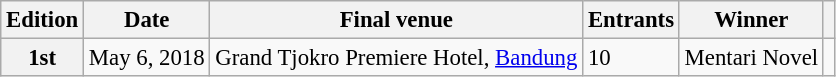<table class="wikitable defaultcenter col2left col3left col5left" style="font-size:95%;">
<tr>
<th>Edition</th>
<th>Date</th>
<th>Final venue</th>
<th>Entrants</th>
<th>Winner</th>
<th></th>
</tr>
<tr>
<th>1st</th>
<td>May 6, 2018</td>
<td>Grand Tjokro Premiere Hotel, <a href='#'>Bandung</a></td>
<td>10</td>
<td>Mentari Novel</td>
<td></td>
</tr>
</table>
